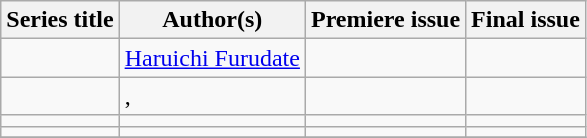<table class="wikitable sortable">
<tr>
<th scope="col">Series title</th>
<th scope="col">Author(s)</th>
<th scope="col">Premiere issue</th>
<th scope="col">Final issue</th>
</tr>
<tr>
<td></td>
<td><a href='#'>Haruichi Furudate</a></td>
<td></td>
<td></td>
</tr>
<tr>
<td></td>
<td>, </td>
<td></td>
<td></td>
</tr>
<tr>
<td></td>
<td></td>
<td></td>
<td></td>
</tr>
<tr>
<td></td>
<td></td>
<td></td>
<td></td>
</tr>
<tr>
</tr>
</table>
